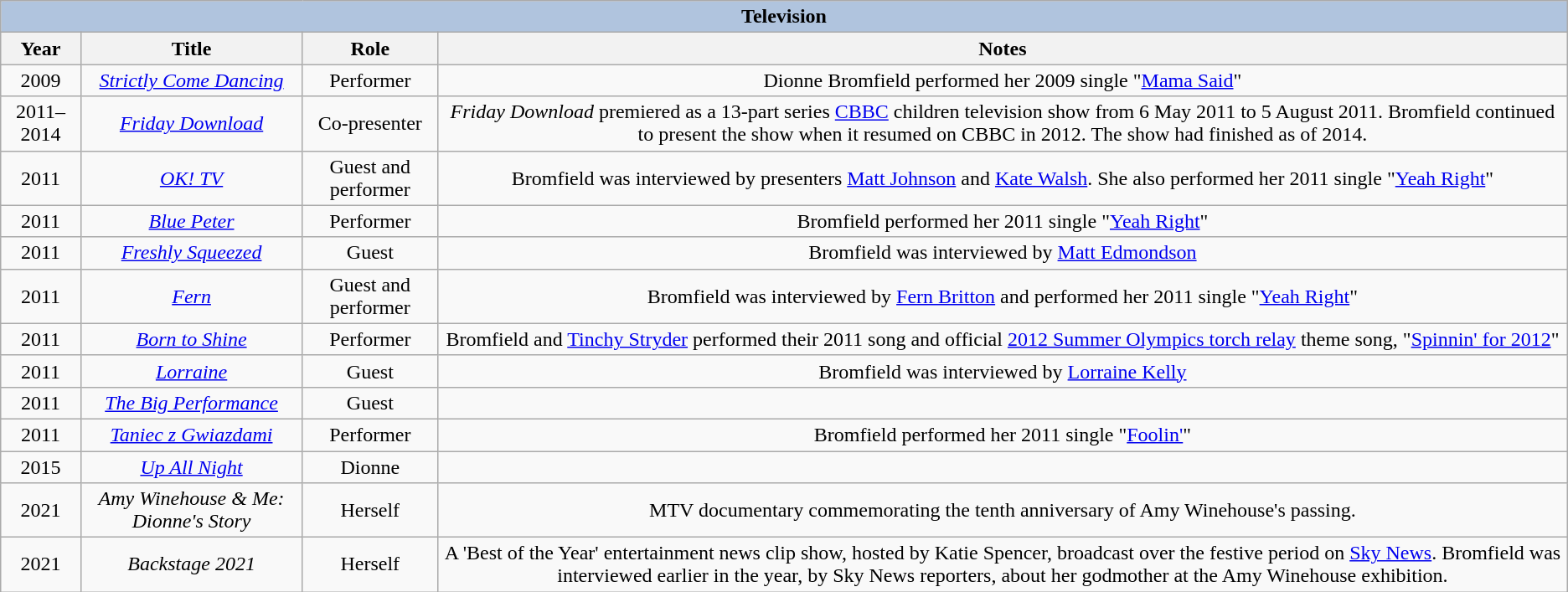<table class="wikitable sortable" style="text-align:center;">
<tr>
<th colspan="4" style="background:#B0C4DE;">Television</th>
</tr>
<tr>
<th>Year</th>
<th>Title</th>
<th>Role</th>
<th>Notes</th>
</tr>
<tr>
<td>2009</td>
<td><em><a href='#'>Strictly Come Dancing</a></em></td>
<td>Performer</td>
<td>Dionne Bromfield performed her 2009 single "<a href='#'>Mama Said</a>"</td>
</tr>
<tr>
<td>2011–2014</td>
<td><em><a href='#'>Friday Download</a></em></td>
<td>Co-presenter</td>
<td><em>Friday Download</em> premiered as a 13-part series <a href='#'>CBBC</a> children television show from 6 May 2011 to 5 August 2011. Bromfield continued to present the show when it resumed on CBBC in 2012. The show had finished as of 2014.</td>
</tr>
<tr>
<td>2011</td>
<td><em><a href='#'>OK! TV</a></em></td>
<td>Guest and performer</td>
<td>Bromfield was interviewed by presenters <a href='#'>Matt Johnson</a> and <a href='#'>Kate Walsh</a>. She also performed her 2011 single "<a href='#'>Yeah Right</a>"</td>
</tr>
<tr>
<td>2011</td>
<td><em><a href='#'>Blue Peter</a></em></td>
<td>Performer</td>
<td>Bromfield performed her 2011 single "<a href='#'>Yeah Right</a>"</td>
</tr>
<tr>
<td>2011</td>
<td><em><a href='#'>Freshly Squeezed</a></em></td>
<td>Guest</td>
<td>Bromfield was interviewed by <a href='#'>Matt Edmondson</a></td>
</tr>
<tr>
<td>2011</td>
<td><em><a href='#'>Fern</a></em></td>
<td>Guest and performer</td>
<td>Bromfield was interviewed by <a href='#'>Fern Britton</a> and performed her 2011 single "<a href='#'>Yeah Right</a>"</td>
</tr>
<tr>
<td>2011</td>
<td><em><a href='#'>Born to Shine</a></em></td>
<td>Performer</td>
<td>Bromfield and <a href='#'>Tinchy Stryder</a> performed their 2011 song and official <a href='#'>2012 Summer Olympics torch relay</a> theme song, "<a href='#'>Spinnin' for 2012</a>"</td>
</tr>
<tr>
<td>2011</td>
<td><em><a href='#'>Lorraine</a></em></td>
<td>Guest</td>
<td>Bromfield was interviewed by <a href='#'>Lorraine Kelly</a></td>
</tr>
<tr>
<td>2011</td>
<td><em><a href='#'>The Big Performance</a></em></td>
<td>Guest</td>
</tr>
<tr>
<td>2011</td>
<td><em><a href='#'>Taniec z Gwiazdami</a></em></td>
<td>Performer</td>
<td>Bromfield performed her 2011 single "<a href='#'>Foolin'</a>"</td>
</tr>
<tr>
<td>2015</td>
<td><em><a href='#'>Up All Night</a></em></td>
<td>Dionne</td>
<td></td>
</tr>
<tr>
<td>2021</td>
<td><em>Amy Winehouse & Me: Dionne's Story</em></td>
<td>Herself</td>
<td>MTV documentary commemorating the tenth anniversary of Amy Winehouse's passing.</td>
</tr>
<tr>
<td>2021</td>
<td><em>Backstage 2021</em></td>
<td>Herself</td>
<td>A 'Best of the Year' entertainment news clip show, hosted by Katie Spencer, broadcast over the festive period on <a href='#'>Sky News</a>. Bromfield was interviewed earlier in the year, by Sky News reporters, about her godmother at the Amy Winehouse exhibition.</td>
</tr>
</table>
